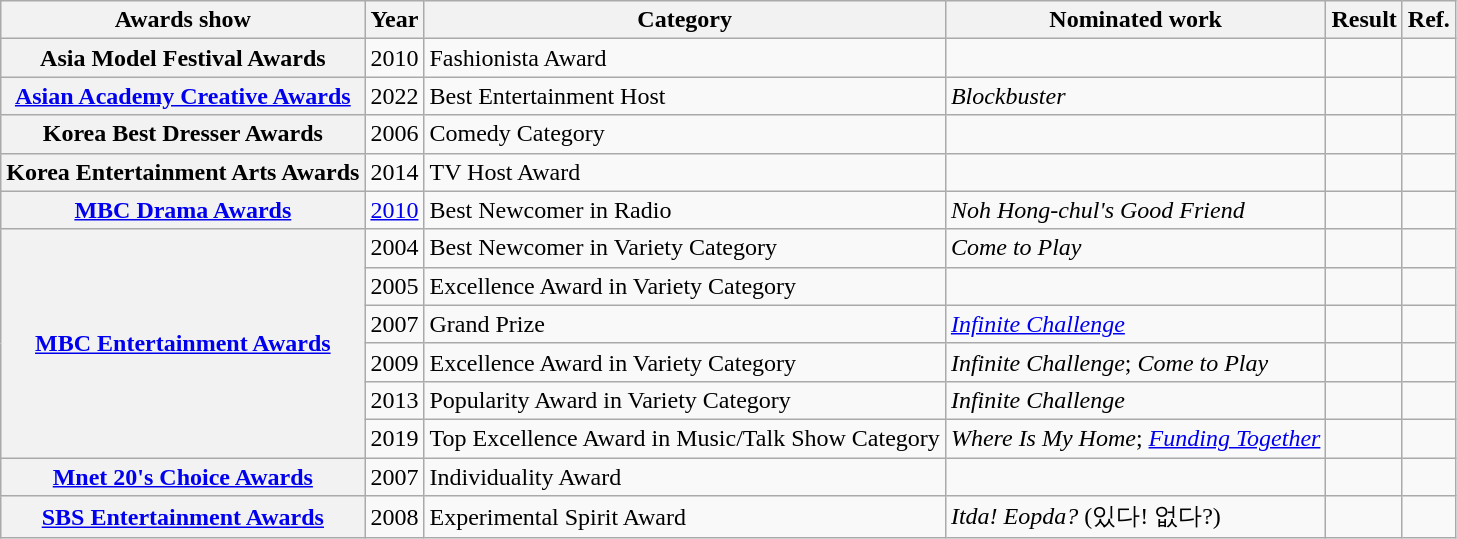<table class="wikitable sortable plainrowheaders">
<tr>
<th>Awards show</th>
<th>Year</th>
<th>Category</th>
<th>Nominated work</th>
<th>Result</th>
<th>Ref.</th>
</tr>
<tr>
<th scope="row">Asia Model Festival Awards</th>
<td>2010</td>
<td>Fashionista Award</td>
<td></td>
<td></td>
<td></td>
</tr>
<tr>
<th scope="row"><a href='#'>Asian Academy Creative Awards</a></th>
<td>2022</td>
<td>Best Entertainment Host</td>
<td><em>Blockbuster</em></td>
<td></td>
<td></td>
</tr>
<tr>
<th scope="row">Korea Best Dresser Awards</th>
<td>2006</td>
<td>Comedy Category</td>
<td></td>
<td></td>
<td></td>
</tr>
<tr>
<th scope="row">Korea Entertainment Arts Awards</th>
<td>2014</td>
<td>TV Host Award</td>
<td></td>
<td></td>
<td></td>
</tr>
<tr>
<th scope="row"><a href='#'>MBC Drama Awards</a></th>
<td><a href='#'>2010</a></td>
<td>Best Newcomer in Radio</td>
<td><em>Noh Hong-chul's Good Friend</em></td>
<td></td>
<td></td>
</tr>
<tr>
<th rowspan="6" scope="row"><a href='#'>MBC Entertainment Awards</a></th>
<td>2004</td>
<td>Best Newcomer in Variety Category</td>
<td><em>Come to Play</em></td>
<td></td>
<td></td>
</tr>
<tr>
<td>2005</td>
<td>Excellence Award in Variety Category</td>
<td></td>
<td></td>
<td></td>
</tr>
<tr>
<td>2007</td>
<td>Grand Prize</td>
<td><em><a href='#'>Infinite Challenge</a></em><br></td>
<td></td>
<td></td>
</tr>
<tr>
<td>2009</td>
<td>Excellence Award in Variety Category</td>
<td><em>Infinite Challenge</em>; <em>Come to Play</em></td>
<td></td>
<td></td>
</tr>
<tr>
<td>2013</td>
<td>Popularity Award in Variety Category</td>
<td><em>Infinite Challenge</em></td>
<td></td>
<td></td>
</tr>
<tr>
<td>2019</td>
<td>Top Excellence Award in Music/Talk Show Category</td>
<td><em>Where Is My Home</em>; <em><a href='#'>Funding Together</a></em></td>
<td></td>
<td></td>
</tr>
<tr>
<th scope="row"><a href='#'>Mnet 20's Choice Awards</a></th>
<td>2007</td>
<td>Individuality Award</td>
<td></td>
<td></td>
<td></td>
</tr>
<tr>
<th scope="row"><a href='#'>SBS Entertainment Awards</a></th>
<td>2008</td>
<td>Experimental Spirit Award</td>
<td><em>Itda! Eopda?</em> (있다! 없다?)<br></td>
<td></td>
<td></td>
</tr>
</table>
